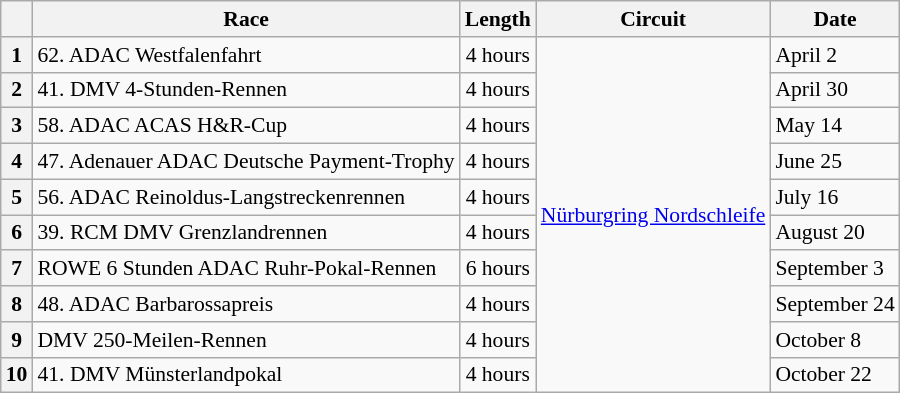<table class="wikitable" style="font-size: 90%;">
<tr>
<th></th>
<th>Race</th>
<th>Length</th>
<th>Circuit</th>
<th>Date</th>
</tr>
<tr>
<th>1</th>
<td>62. ADAC Westfalenfahrt</td>
<td align=center>4 hours</td>
<td rowspan=10> <a href='#'>Nürburgring Nordschleife</a></td>
<td>April 2</td>
</tr>
<tr>
<th>2</th>
<td>41. DMV 4-Stunden-Rennen</td>
<td align=center>4 hours</td>
<td>April 30</td>
</tr>
<tr>
<th>3</th>
<td>58. ADAC ACAS H&R-Cup</td>
<td align=center>4 hours</td>
<td>May 14</td>
</tr>
<tr>
<th>4</th>
<td>47. Adenauer ADAC Deutsche Payment-Trophy</td>
<td align=center>4 hours</td>
<td>June 25</td>
</tr>
<tr>
<th>5</th>
<td>56. ADAC Reinoldus-Langstreckenrennen</td>
<td align=center>4 hours</td>
<td>July 16</td>
</tr>
<tr>
<th>6</th>
<td>39. RCM DMV Grenzlandrennen</td>
<td align=center>4 hours</td>
<td>August 20</td>
</tr>
<tr>
<th>7</th>
<td>ROWE 6 Stunden ADAC Ruhr-Pokal-Rennen</td>
<td align=center>6 hours</td>
<td>September 3</td>
</tr>
<tr>
<th>8</th>
<td>48. ADAC Barbarossapreis</td>
<td align=center>4 hours</td>
<td>September 24</td>
</tr>
<tr>
<th>9</th>
<td>DMV 250-Meilen-Rennen</td>
<td align=center>4 hours</td>
<td>October 8</td>
</tr>
<tr>
<th>10</th>
<td>41. DMV Münsterlandpokal</td>
<td align=center>4 hours</td>
<td>October 22</td>
</tr>
</table>
